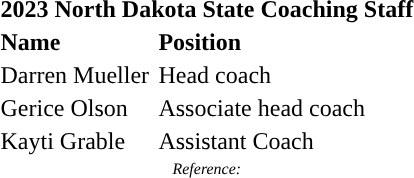<table class="toccolours" style="text-align: left; font-size:90;">
<tr>
<th colspan="9">2023 North Dakota State Coaching Staff</th>
</tr>
<tr>
<th>Name</th>
<th>Position</th>
</tr>
<tr>
<td>Darren Mueller</td>
<td>Head coach</td>
</tr>
<tr>
<td>Gerice Olson</td>
<td>Associate head coach</td>
</tr>
<tr>
<td>Kayti Grable</td>
<td>Assistant Coach</td>
<td width="25"> </td>
</tr>
<tr>
<td colspan="4" style="font-size:8pt; text-align:center;"><em>Reference:</em></td>
</tr>
</table>
